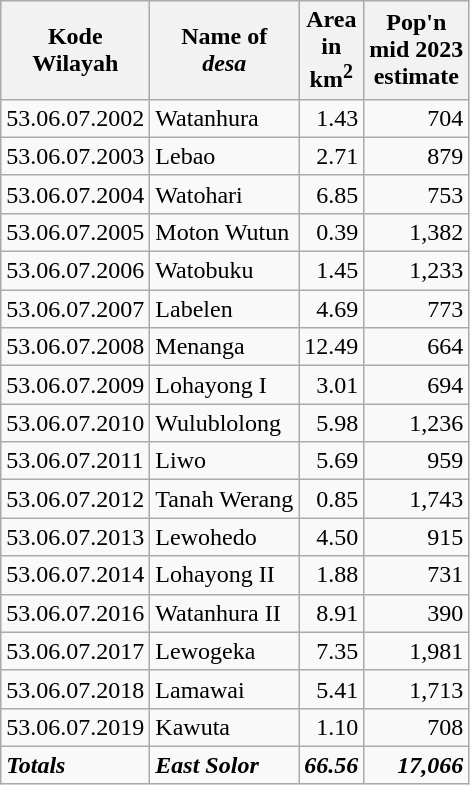<table class="wikitable">
<tr>
<th>Kode <br>Wilayah</th>
<th>Name of <br> <em>desa</em></th>
<th>Area <br>in <br>km<sup>2</sup></th>
<th>Pop'n<br>mid 2023<br>estimate</th>
</tr>
<tr>
<td>53.06.07.2002</td>
<td>Watanhura</td>
<td align="right">1.43</td>
<td align="right">704</td>
</tr>
<tr>
<td>53.06.07.2003</td>
<td>Lebao</td>
<td align="right">2.71</td>
<td align="right">879</td>
</tr>
<tr>
<td>53.06.07.2004</td>
<td>Watohari</td>
<td align="right">6.85</td>
<td align="right">753</td>
</tr>
<tr>
<td>53.06.07.2005</td>
<td>Moton Wutun</td>
<td align="right">0.39</td>
<td align="right">1,382</td>
</tr>
<tr>
<td>53.06.07.2006</td>
<td>Watobuku</td>
<td align="right">1.45</td>
<td align="right">1,233</td>
</tr>
<tr>
<td>53.06.07.2007</td>
<td>Labelen</td>
<td align="right">4.69</td>
<td align="right">773</td>
</tr>
<tr>
<td>53.06.07.2008</td>
<td>Menanga</td>
<td align="right">12.49</td>
<td align="right">664</td>
</tr>
<tr>
<td>53.06.07.2009</td>
<td>Lohayong I</td>
<td align="right">3.01</td>
<td align="right">694</td>
</tr>
<tr>
<td>53.06.07.2010</td>
<td>Wulublolong</td>
<td align="right">5.98</td>
<td align="right">1,236</td>
</tr>
<tr>
<td>53.06.07.2011</td>
<td>Liwo</td>
<td align="right">5.69</td>
<td align="right">959</td>
</tr>
<tr>
<td>53.06.07.2012</td>
<td>Tanah Werang</td>
<td align="right">0.85</td>
<td align="right">1,743</td>
</tr>
<tr>
<td>53.06.07.2013</td>
<td>Lewohedo</td>
<td align="right">4.50</td>
<td align="right">915</td>
</tr>
<tr>
<td>53.06.07.2014</td>
<td>Lohayong II</td>
<td align="right">1.88</td>
<td align="right">731</td>
</tr>
<tr>
<td>53.06.07.2016</td>
<td>Watanhura II</td>
<td align="right">8.91</td>
<td align="right">390</td>
</tr>
<tr>
<td>53.06.07.2017</td>
<td>Lewogeka</td>
<td align="right">7.35</td>
<td align="right">1,981</td>
</tr>
<tr>
<td>53.06.07.2018</td>
<td>Lamawai</td>
<td align="right">5.41</td>
<td align="right">1,713</td>
</tr>
<tr>
<td>53.06.07.2019</td>
<td>Kawuta</td>
<td align="right">1.10</td>
<td align="right">708</td>
</tr>
<tr>
<td><strong><em>Totals</em></strong></td>
<td><strong><em>East Solor</em></strong></td>
<td align="right"><strong><em>66.56</em></strong></td>
<td align="right"><strong><em>17,066</em></strong></td>
</tr>
</table>
